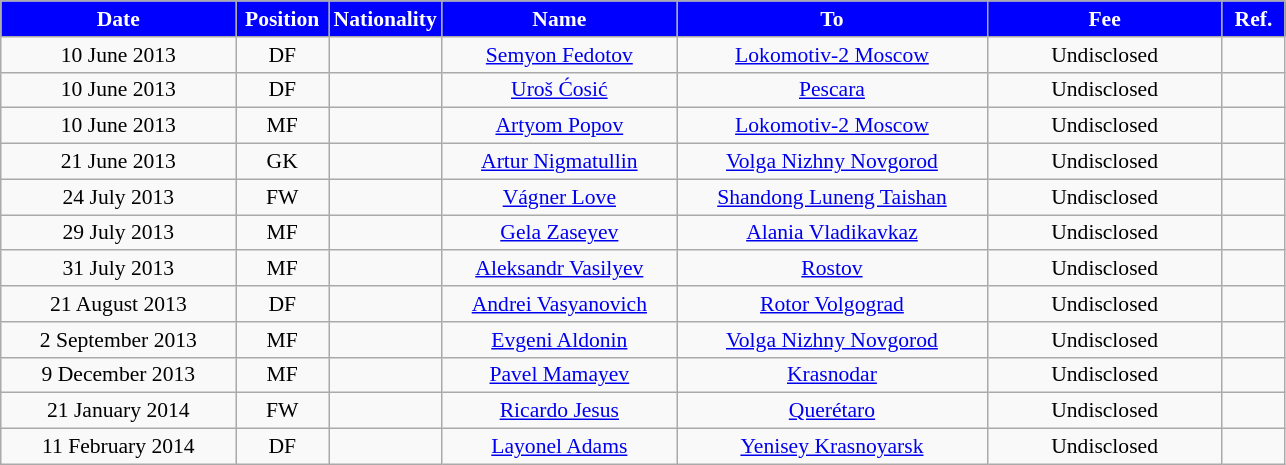<table class="wikitable"  style="text-align:center; font-size:90%; ">
<tr>
<th style="background:#00f; color:white; width:150px;">Date</th>
<th style="background:#00f; color:white; width:55px;">Position</th>
<th style="background:#00f; color:white; width:55px;">Nationality</th>
<th style="background:#00f; color:white; width:150px;">Name</th>
<th style="background:#00f; color:white; width:200px;">To</th>
<th style="background:#00f; color:white; width:150px;">Fee</th>
<th style="background:#00f; color:white; width:35px;">Ref.</th>
</tr>
<tr>
<td>10 June 2013</td>
<td>DF</td>
<td></td>
<td><a href='#'>Semyon Fedotov</a></td>
<td><a href='#'>Lokomotiv-2 Moscow</a></td>
<td>Undisclosed</td>
<td></td>
</tr>
<tr>
<td>10 June 2013</td>
<td>DF</td>
<td></td>
<td><a href='#'>Uroš Ćosić</a></td>
<td><a href='#'>Pescara</a></td>
<td>Undisclosed</td>
<td></td>
</tr>
<tr>
<td>10 June 2013</td>
<td>MF</td>
<td></td>
<td><a href='#'>Artyom Popov</a></td>
<td><a href='#'>Lokomotiv-2 Moscow</a></td>
<td>Undisclosed</td>
<td></td>
</tr>
<tr>
<td>21 June 2013</td>
<td>GK</td>
<td></td>
<td><a href='#'>Artur Nigmatullin</a></td>
<td><a href='#'>Volga Nizhny Novgorod</a></td>
<td>Undisclosed</td>
<td></td>
</tr>
<tr>
<td>24 July 2013</td>
<td>FW</td>
<td></td>
<td><a href='#'>Vágner Love</a></td>
<td><a href='#'>Shandong Luneng Taishan</a></td>
<td>Undisclosed</td>
<td></td>
</tr>
<tr>
<td>29 July 2013</td>
<td>MF</td>
<td></td>
<td><a href='#'>Gela Zaseyev</a></td>
<td><a href='#'>Alania Vladikavkaz</a></td>
<td>Undisclosed</td>
<td></td>
</tr>
<tr>
<td>31 July 2013</td>
<td>MF</td>
<td></td>
<td><a href='#'>Aleksandr Vasilyev</a></td>
<td><a href='#'>Rostov</a></td>
<td>Undisclosed</td>
<td></td>
</tr>
<tr>
<td>21 August 2013</td>
<td>DF</td>
<td></td>
<td><a href='#'>Andrei Vasyanovich</a></td>
<td><a href='#'>Rotor Volgograd</a></td>
<td>Undisclosed</td>
<td></td>
</tr>
<tr>
<td>2 September 2013</td>
<td>MF</td>
<td></td>
<td><a href='#'>Evgeni Aldonin</a></td>
<td><a href='#'>Volga Nizhny Novgorod</a></td>
<td>Undisclosed</td>
<td></td>
</tr>
<tr>
<td>9 December 2013</td>
<td>MF</td>
<td></td>
<td><a href='#'>Pavel Mamayev</a></td>
<td><a href='#'>Krasnodar</a></td>
<td>Undisclosed</td>
<td></td>
</tr>
<tr>
<td>21 January 2014</td>
<td>FW</td>
<td></td>
<td><a href='#'>Ricardo Jesus</a></td>
<td><a href='#'>Querétaro</a></td>
<td>Undisclosed</td>
<td></td>
</tr>
<tr>
<td>11 February 2014</td>
<td>DF</td>
<td></td>
<td><a href='#'>Layonel Adams</a></td>
<td><a href='#'>Yenisey Krasnoyarsk</a></td>
<td>Undisclosed</td>
<td></td>
</tr>
</table>
